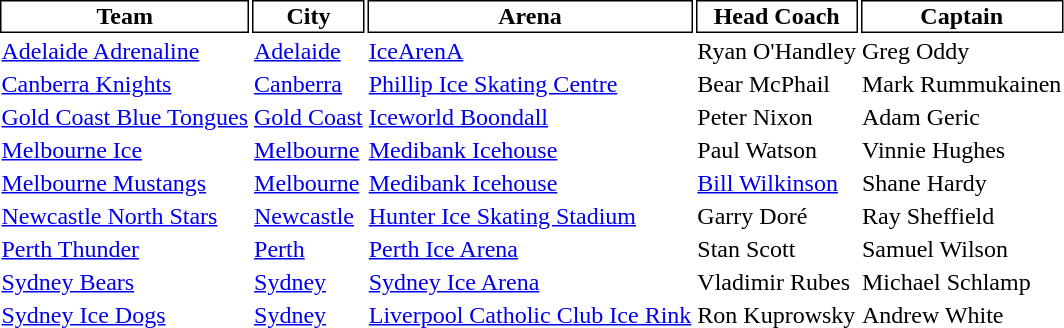<table class="toccolours">
<tr>
</tr>
<tr>
<th style="background:white;color:black;border:black 1px solid">Team</th>
<th style="background:white;color:black;border:black 1px solid">City</th>
<th style="background:white;color:black;border:black 1px solid">Arena</th>
<th style="background:white;color:black;border:black 1px solid">Head Coach</th>
<th style="background:white;color:black;border:black 1px solid">Captain</th>
</tr>
<tr>
<td><a href='#'>Adelaide Adrenaline</a></td>
<td> <a href='#'>Adelaide</a></td>
<td><a href='#'>IceArenA</a></td>
<td> Ryan O'Handley</td>
<td> Greg Oddy</td>
</tr>
<tr>
<td><a href='#'>Canberra Knights</a></td>
<td> <a href='#'>Canberra</a></td>
<td><a href='#'>Phillip Ice Skating Centre</a></td>
<td> Bear McPhail</td>
<td> Mark Rummukainen</td>
</tr>
<tr>
<td><a href='#'>Gold Coast Blue Tongues</a></td>
<td> <a href='#'>Gold Coast</a></td>
<td><a href='#'>Iceworld Boondall</a></td>
<td> Peter Nixon</td>
<td> Adam Geric</td>
</tr>
<tr>
<td><a href='#'>Melbourne Ice</a></td>
<td> <a href='#'>Melbourne</a></td>
<td><a href='#'>Medibank Icehouse</a></td>
<td> Paul Watson</td>
<td> Vinnie Hughes</td>
</tr>
<tr>
<td><a href='#'>Melbourne Mustangs</a></td>
<td> <a href='#'>Melbourne</a></td>
<td><a href='#'>Medibank Icehouse</a></td>
<td> <a href='#'>Bill Wilkinson</a></td>
<td> Shane Hardy</td>
</tr>
<tr>
<td><a href='#'>Newcastle North Stars</a></td>
<td> <a href='#'>Newcastle</a></td>
<td><a href='#'>Hunter Ice Skating Stadium</a></td>
<td> Garry Doré</td>
<td> Ray Sheffield</td>
</tr>
<tr>
<td><a href='#'>Perth Thunder</a></td>
<td> <a href='#'>Perth</a></td>
<td><a href='#'>Perth Ice Arena</a></td>
<td> Stan Scott</td>
<td> Samuel Wilson</td>
</tr>
<tr>
<td><a href='#'>Sydney Bears</a></td>
<td> <a href='#'>Sydney</a></td>
<td><a href='#'>Sydney Ice Arena</a></td>
<td> Vladimir Rubes</td>
<td> Michael Schlamp</td>
</tr>
<tr>
<td><a href='#'>Sydney Ice Dogs</a></td>
<td> <a href='#'>Sydney</a></td>
<td><a href='#'>Liverpool Catholic Club Ice Rink</a></td>
<td> Ron Kuprowsky</td>
<td> Andrew White</td>
</tr>
</table>
